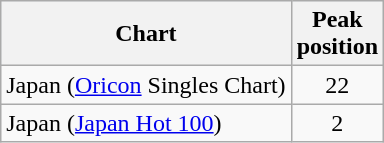<table class="wikitable">
<tr bgcolor="#ebf5ff">
<th align="left">Chart</th>
<th align="left">Peak<br>position</th>
</tr>
<tr>
<td align="left">Japan (<a href='#'>Oricon</a> Singles Chart)</td>
<td align="center">22</td>
</tr>
<tr>
<td align="left">Japan (<a href='#'>Japan Hot 100</a>)</td>
<td align="center">2</td>
</tr>
</table>
